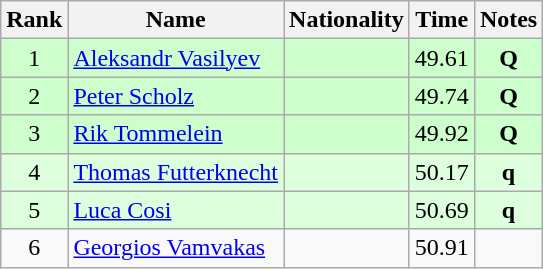<table class="wikitable sortable" style="text-align:center">
<tr>
<th>Rank</th>
<th>Name</th>
<th>Nationality</th>
<th>Time</th>
<th>Notes</th>
</tr>
<tr bgcolor=ccffcc>
<td>1</td>
<td align=left><a href='#'>Aleksandr Vasilyev</a></td>
<td align=left></td>
<td>49.61</td>
<td><strong>Q</strong></td>
</tr>
<tr bgcolor=ccffcc>
<td>2</td>
<td align=left><a href='#'>Peter Scholz</a></td>
<td align=left></td>
<td>49.74</td>
<td><strong>Q</strong></td>
</tr>
<tr bgcolor=ccffcc>
<td>3</td>
<td align=left><a href='#'>Rik Tommelein</a></td>
<td align=left></td>
<td>49.92</td>
<td><strong>Q</strong></td>
</tr>
<tr bgcolor=ddffdd>
<td>4</td>
<td align=left><a href='#'>Thomas Futterknecht</a></td>
<td align=left></td>
<td>50.17</td>
<td><strong>q</strong></td>
</tr>
<tr bgcolor=ddffdd>
<td>5</td>
<td align=left><a href='#'>Luca Cosi</a></td>
<td align=left></td>
<td>50.69</td>
<td><strong>q</strong></td>
</tr>
<tr>
<td>6</td>
<td align=left><a href='#'>Georgios Vamvakas</a></td>
<td align=left></td>
<td>50.91</td>
<td></td>
</tr>
</table>
